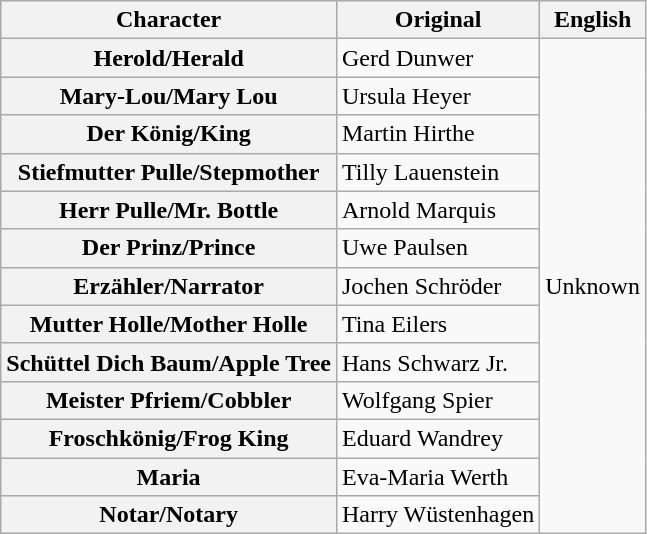<table class="wikitable">
<tr>
<th>Character</th>
<th>Original</th>
<th>English</th>
</tr>
<tr>
<th>Herold/Herald</th>
<td>Gerd Dunwer</td>
<td rowspan="13">Unknown</td>
</tr>
<tr>
<th>Mary-Lou/Mary Lou</th>
<td>Ursula Heyer</td>
</tr>
<tr>
<th>Der König/King</th>
<td>Martin Hirthe</td>
</tr>
<tr>
<th>Stiefmutter Pulle/Stepmother</th>
<td>Tilly Lauenstein</td>
</tr>
<tr>
<th>Herr Pulle/Mr. Bottle</th>
<td>Arnold Marquis</td>
</tr>
<tr>
<th>Der Prinz/Prince</th>
<td>Uwe Paulsen</td>
</tr>
<tr>
<th>Erzähler/Narrator</th>
<td>Jochen Schröder</td>
</tr>
<tr>
<th>Mutter Holle/Mother Holle</th>
<td>Tina Eilers</td>
</tr>
<tr>
<th>Schüttel Dich Baum/Apple Tree</th>
<td>Hans Schwarz Jr.</td>
</tr>
<tr>
<th>Meister Pfriem/Cobbler</th>
<td>Wolfgang Spier</td>
</tr>
<tr>
<th>Froschkönig/Frog King</th>
<td>Eduard Wandrey</td>
</tr>
<tr>
<th>Maria</th>
<td>Eva-Maria Werth</td>
</tr>
<tr>
<th>Notar/Notary</th>
<td>Harry Wüstenhagen</td>
</tr>
</table>
